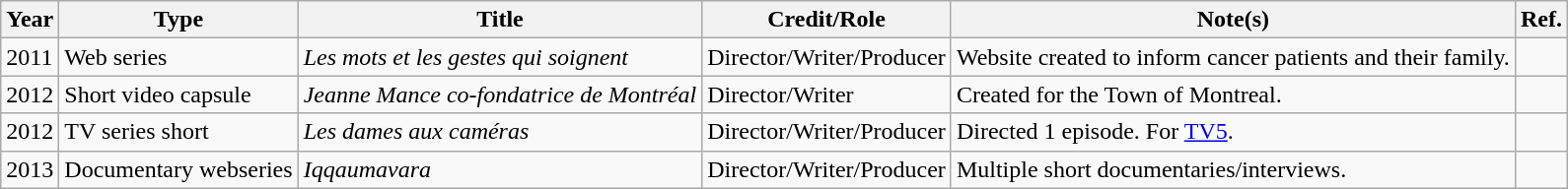<table class="wikitable">
<tr>
<th>Year</th>
<th>Type</th>
<th>Title</th>
<th>Credit/Role</th>
<th>Note(s)</th>
<th>Ref.</th>
</tr>
<tr>
<td>2011</td>
<td>Web series</td>
<td><em>Les mots et les gestes qui soignent</em></td>
<td>Director/Writer/Producer</td>
<td>Website created to inform cancer patients and their family.</td>
<td></td>
</tr>
<tr>
<td>2012</td>
<td>Short video capsule</td>
<td><em>Jeanne Mance co-fondatrice de Montréal</em></td>
<td>Director/Writer</td>
<td>Created for the Town of Montreal.</td>
<td></td>
</tr>
<tr>
<td>2012</td>
<td>TV series short</td>
<td><em>Les dames aux caméras</em></td>
<td>Director/Writer/Producer</td>
<td>Directed 1  episode. For <a href='#'>TV5</a>.</td>
<td></td>
</tr>
<tr>
<td>2013</td>
<td>Documentary webseries</td>
<td><em>Iqqaumavara</em></td>
<td>Director/Writer/Producer</td>
<td>Multiple short documentaries/interviews.</td>
<td></td>
</tr>
</table>
